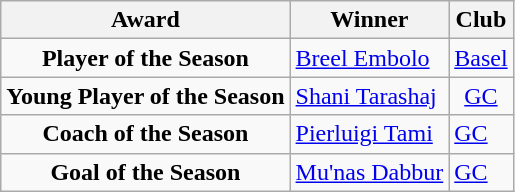<table class="wikitable" style="text-align:center">
<tr>
<th><strong>Award</strong></th>
<th>Winner</th>
<th>Club</th>
</tr>
<tr>
<td><strong>Player of the Season</strong></td>
<td align="left"> <a href='#'>Breel Embolo</a></td>
<td align="left"><a href='#'>Basel</a></td>
</tr>
<tr>
<td><strong>Young Player of the Season</strong></td>
<td align="left"> <a href='#'>Shani Tarashaj</a></td>
<td><a href='#'>GC</a></td>
</tr>
<tr>
<td><strong>Coach of the Season</strong></td>
<td align="left"> <a href='#'>Pierluigi Tami</a></td>
<td align="left"><a href='#'>GC</a></td>
</tr>
<tr>
<td><strong>Goal of the Season</strong></td>
<td align="left"> <a href='#'>Mu'nas Dabbur</a></td>
<td align="left"><a href='#'>GC</a></td>
</tr>
</table>
